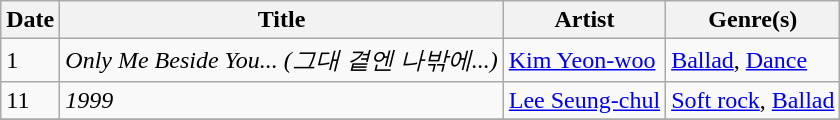<table class="wikitable" style="text-align: left;">
<tr>
<th>Date</th>
<th>Title</th>
<th>Artist</th>
<th>Genre(s)</th>
</tr>
<tr>
<td>1</td>
<td><em>Only Me Beside You... (그대 곁엔 나밖에...)</em></td>
<td><a href='#'>Kim Yeon-woo</a></td>
<td><a href='#'>Ballad</a>, <a href='#'>Dance</a></td>
</tr>
<tr>
<td>11</td>
<td><em>1999</em></td>
<td><a href='#'>Lee Seung-chul</a></td>
<td><a href='#'>Soft rock</a>, <a href='#'>Ballad</a></td>
</tr>
<tr>
</tr>
</table>
